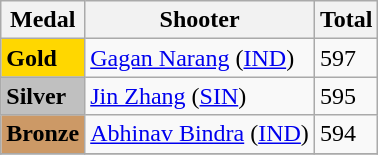<table class="wikitable">
<tr>
<th>Medal</th>
<th>Shooter</th>
<th>Total</th>
</tr>
<tr>
<td rowspan="1" bgcolor="gold"><strong>Gold</strong></td>
<td> <a href='#'>Gagan Narang</a> (<a href='#'>IND</a>)</td>
<td>597</td>
</tr>
<tr>
<td rowspan="1" bgcolor="silver"><strong>Silver</strong></td>
<td> <a href='#'>Jin Zhang</a> (<a href='#'>SIN</a>)</td>
<td>595</td>
</tr>
<tr>
<td rowspan="1" bgcolor="cc9966"><strong>Bronze</strong></td>
<td> <a href='#'>Abhinav Bindra</a> (<a href='#'>IND</a>)</td>
<td>594</td>
</tr>
<tr>
</tr>
</table>
